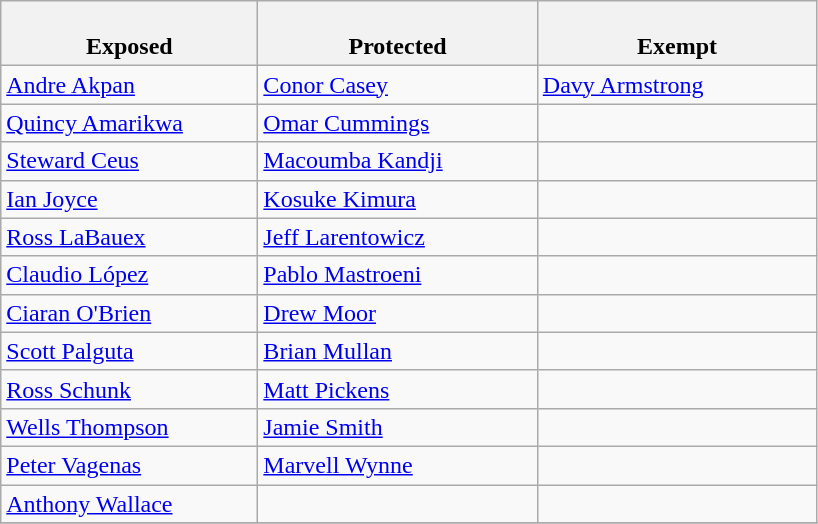<table class="wikitable">
<tr>
<th style="width:23%"><br>Exposed</th>
<th style="width:25%"><br>Protected</th>
<th style="width:25%"><br>Exempt</th>
</tr>
<tr>
<td><a href='#'>Andre Akpan</a></td>
<td><a href='#'>Conor Casey</a></td>
<td><a href='#'>Davy Armstrong</a></td>
</tr>
<tr>
<td><a href='#'>Quincy Amarikwa</a></td>
<td><a href='#'>Omar Cummings</a></td>
<td></td>
</tr>
<tr>
<td><a href='#'>Steward Ceus</a></td>
<td><a href='#'>Macoumba Kandji</a></td>
<td></td>
</tr>
<tr>
<td><a href='#'>Ian Joyce</a></td>
<td><a href='#'>Kosuke Kimura</a></td>
<td></td>
</tr>
<tr>
<td><a href='#'>Ross LaBauex</a></td>
<td><a href='#'>Jeff Larentowicz</a></td>
<td></td>
</tr>
<tr>
<td><a href='#'>Claudio López</a></td>
<td><a href='#'>Pablo Mastroeni</a></td>
<td></td>
</tr>
<tr>
<td><a href='#'>Ciaran O'Brien</a></td>
<td><a href='#'>Drew Moor</a></td>
<td></td>
</tr>
<tr>
<td><a href='#'>Scott Palguta</a></td>
<td><a href='#'>Brian Mullan</a></td>
<td></td>
</tr>
<tr>
<td><a href='#'>Ross Schunk</a></td>
<td><a href='#'>Matt Pickens</a></td>
<td></td>
</tr>
<tr>
<td><a href='#'>Wells Thompson</a></td>
<td><a href='#'>Jamie Smith</a></td>
<td></td>
</tr>
<tr>
<td><a href='#'>Peter Vagenas</a></td>
<td><a href='#'>Marvell Wynne</a></td>
<td></td>
</tr>
<tr>
<td><a href='#'>Anthony Wallace</a></td>
<td></td>
<td></td>
</tr>
<tr>
</tr>
</table>
